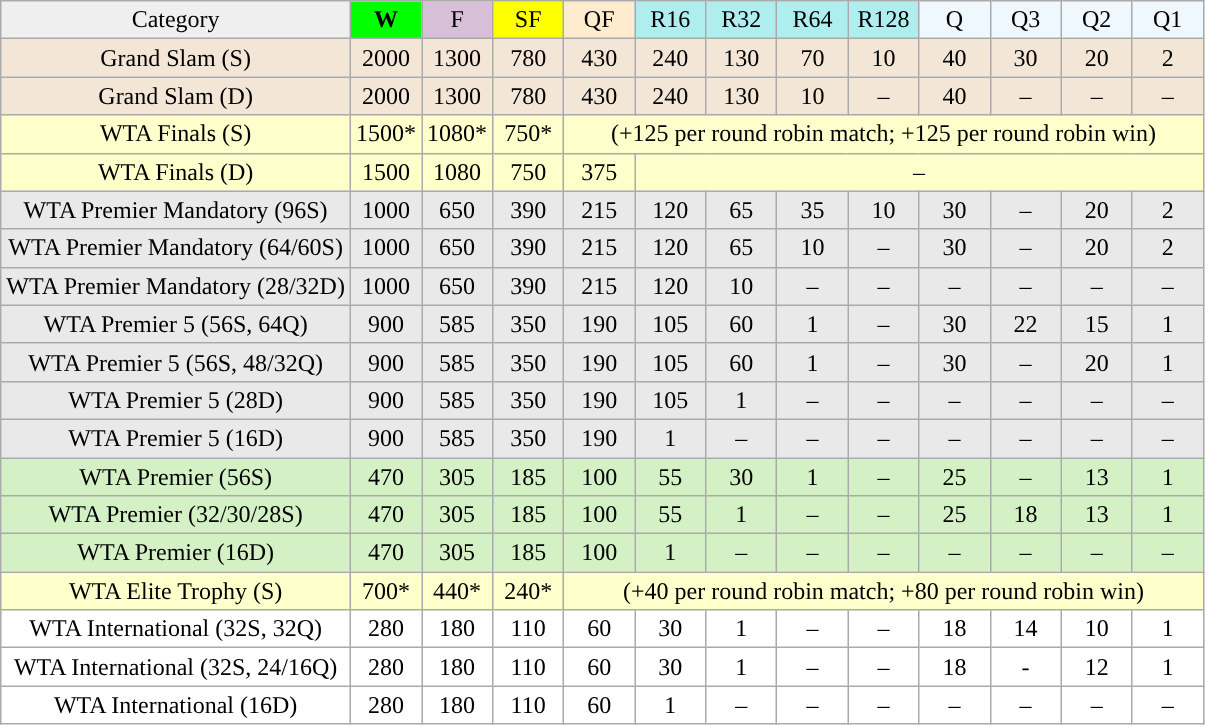<table class="wikitable">
<tr align=center>
<td style="background:#efefef;">Category</td>
<td style="width:40px; background:lime;"><strong>W</strong></td>
<td style="width:40px; background:thistle;">F</td>
<td style="width:40px; background:#ff0;">SF</td>
<td style="width:40px; background:#ffebcd;">QF</td>
<td style="width:40px; background:#afeeee;">R16</td>
<td style="width:40px; background:#afeeee;">R32</td>
<td style="width:40px; background:#afeeee;">R64</td>
<td style="width:40px; background:#afeeee;">R128</td>
<td style="width:40px; background:#f0f8ff;">Q</td>
<td style="width:40px; background:#f0f8ff;">Q3</td>
<td style="width:40px; background:#f0f8ff;">Q2</td>
<td style="width:40px; background:#f0f8ff;">Q1</td>
</tr>
<tr style="text-align:center; background:#F3E6D7;">
<td>Grand Slam (S)</td>
<td>2000</td>
<td>1300</td>
<td>780</td>
<td>430</td>
<td>240</td>
<td>130</td>
<td>70</td>
<td>10</td>
<td>40</td>
<td>30</td>
<td>20</td>
<td>2</td>
</tr>
<tr style="text-align:center; background:#F3E6D7;">
<td>Grand Slam (D)</td>
<td>2000</td>
<td>1300</td>
<td>780</td>
<td>430</td>
<td>240</td>
<td>130</td>
<td>10</td>
<td>–</td>
<td>40</td>
<td>–</td>
<td>–</td>
<td>–</td>
</tr>
<tr style="text-align:center; background:#ffc;">
<td>WTA Finals (S)</td>
<td>1500*</td>
<td>1080*</td>
<td>750*</td>
<td colspan="9" style="text-align:center">(+125 per round robin match; +125 per round robin win)</td>
</tr>
<tr style="text-align:center; background:#ffc;">
<td>WTA Finals (D)</td>
<td>1500</td>
<td>1080</td>
<td>750</td>
<td>375</td>
<td colspan="8" style="text-align:center">–</td>
</tr>
<tr style="text-align:center; background:#e9e9e9;">
<td>WTA Premier Mandatory (96S)</td>
<td>1000</td>
<td>650</td>
<td>390</td>
<td>215</td>
<td>120</td>
<td>65</td>
<td>35</td>
<td>10</td>
<td>30</td>
<td>–</td>
<td>20</td>
<td>2</td>
</tr>
<tr style="text-align:center; background:#e9e9e9;">
<td>WTA Premier Mandatory (64/60S)</td>
<td>1000</td>
<td>650</td>
<td>390</td>
<td>215</td>
<td>120</td>
<td>65</td>
<td>10</td>
<td>–</td>
<td>30</td>
<td>–</td>
<td>20</td>
<td>2</td>
</tr>
<tr style="text-align:center; background:#e9e9e9;">
<td>WTA Premier Mandatory (28/32D)</td>
<td>1000</td>
<td>650</td>
<td>390</td>
<td>215</td>
<td>120</td>
<td>10</td>
<td>–</td>
<td>–</td>
<td>–</td>
<td>–</td>
<td>–</td>
<td>–</td>
</tr>
<tr style="text-align:center; background:#E9E9E9;">
<td>WTA Premier 5 (56S, 64Q)</td>
<td>900</td>
<td>585</td>
<td>350</td>
<td>190</td>
<td>105</td>
<td>60</td>
<td>1</td>
<td>–</td>
<td>30</td>
<td>22</td>
<td>15</td>
<td>1</td>
</tr>
<tr style="text-align:center; background:#E9E9E9;">
<td>WTA Premier 5 (56S, 48/32Q)</td>
<td>900</td>
<td>585</td>
<td>350</td>
<td>190</td>
<td>105</td>
<td>60</td>
<td>1</td>
<td>–</td>
<td>30</td>
<td>–</td>
<td>20</td>
<td>1</td>
</tr>
<tr style="text-align:center; background:#E9E9E9;">
<td>WTA Premier 5 (28D)</td>
<td>900</td>
<td>585</td>
<td>350</td>
<td>190</td>
<td>105</td>
<td>1</td>
<td>–</td>
<td>–</td>
<td>–</td>
<td>–</td>
<td>–</td>
<td>–</td>
</tr>
<tr style="text-align:center; background:#E9E9E9;">
<td>WTA Premier 5 (16D)</td>
<td>900</td>
<td>585</td>
<td>350</td>
<td>190</td>
<td>1</td>
<td>–</td>
<td>–</td>
<td>–</td>
<td>–</td>
<td>–</td>
<td>–</td>
<td>–</td>
</tr>
<tr style="text-align:center; background:#D4F1C5;">
<td>WTA Premier (56S)</td>
<td>470</td>
<td>305</td>
<td>185</td>
<td>100</td>
<td>55</td>
<td>30</td>
<td>1</td>
<td>–</td>
<td>25</td>
<td>–</td>
<td>13</td>
<td>1</td>
</tr>
<tr style="text-align:center; background:#D4F1C5;">
<td>WTA Premier (32/30/28S)</td>
<td>470</td>
<td>305</td>
<td>185</td>
<td>100</td>
<td>55</td>
<td>1</td>
<td>–</td>
<td>–</td>
<td>25</td>
<td>18</td>
<td>13</td>
<td>1</td>
</tr>
<tr style="text-align:center; background:#D4F1C5;">
<td>WTA Premier (16D)</td>
<td>470</td>
<td>305</td>
<td>185</td>
<td>100</td>
<td>1</td>
<td>–</td>
<td>–</td>
<td>–</td>
<td>–</td>
<td>–</td>
<td>–</td>
<td>–</td>
</tr>
<tr style="text-align:center; background:#ffc;">
<td>WTA Elite Trophy (S)</td>
<td>700*</td>
<td>440*</td>
<td>240*</td>
<td colspan="9" style="text-align:center">(+40 per round robin match; +80 per round robin win)</td>
</tr>
<tr style="text-align:center; background:#fff;">
<td>WTA International (32S, 32Q)</td>
<td>280</td>
<td>180</td>
<td>110</td>
<td>60</td>
<td>30</td>
<td>1</td>
<td>–</td>
<td>–</td>
<td>18</td>
<td>14</td>
<td>10</td>
<td>1</td>
</tr>
<tr style="text-align:center; background:#fff;">
<td>WTA International (32S, 24/16Q)</td>
<td>280</td>
<td>180</td>
<td>110</td>
<td>60</td>
<td>30</td>
<td>1</td>
<td>–</td>
<td>–</td>
<td>18</td>
<td>-</td>
<td>12</td>
<td>1</td>
</tr>
<tr style="text-align:center; background:#fff;">
<td>WTA International (16D)</td>
<td>280</td>
<td>180</td>
<td>110</td>
<td>60</td>
<td>1</td>
<td>–</td>
<td>–</td>
<td>–</td>
<td>–</td>
<td>–</td>
<td>–</td>
<td>–</td>
</tr>
</table>
